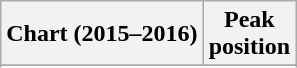<table class="wikitable sortable plainrowheaders" style="text-align:center">
<tr>
<th>Chart (2015–2016)</th>
<th>Peak <br> position</th>
</tr>
<tr>
</tr>
<tr>
</tr>
<tr>
</tr>
<tr>
</tr>
<tr>
</tr>
<tr>
</tr>
</table>
